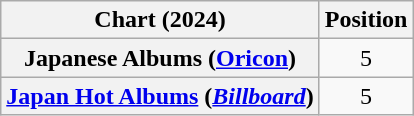<table class="wikitable plainrowheaders" style="text-align:center">
<tr>
<th scope="col">Chart (2024)</th>
<th scope="col">Position</th>
</tr>
<tr>
<th scope="row">Japanese Albums (<a href='#'>Oricon</a>)</th>
<td>5</td>
</tr>
<tr>
<th scope="row"><a href='#'>Japan Hot Albums</a> (<em><a href='#'>Billboard</a></em>)</th>
<td>5</td>
</tr>
</table>
